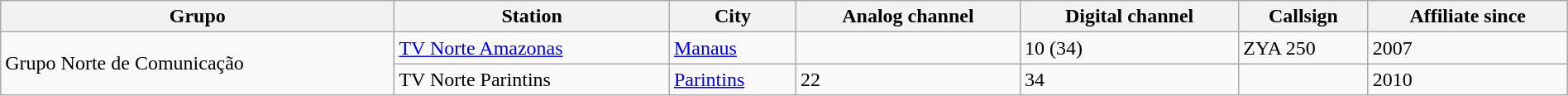<table class = "wikitable" style = "width: 100%">
<tr>
<th>Grupo</th>
<th>Station</th>
<th>City</th>
<th>Analog channel</th>
<th>Digital channel</th>
<th>Callsign</th>
<th>Affiliate since</th>
</tr>
<tr>
<td rowspan = "2">Grupo Norte de Comunicação</td>
<td><a href='#'>TV Norte Amazonas</a></td>
<td><a href='#'>Manaus</a></td>
<td></td>
<td>10 (34)</td>
<td>ZYA 250</td>
<td>2007</td>
</tr>
<tr>
<td>TV Norte Parintins</td>
<td><a href='#'>Parintins</a></td>
<td>22</td>
<td>34</td>
<td></td>
<td>2010</td>
</tr>
</table>
